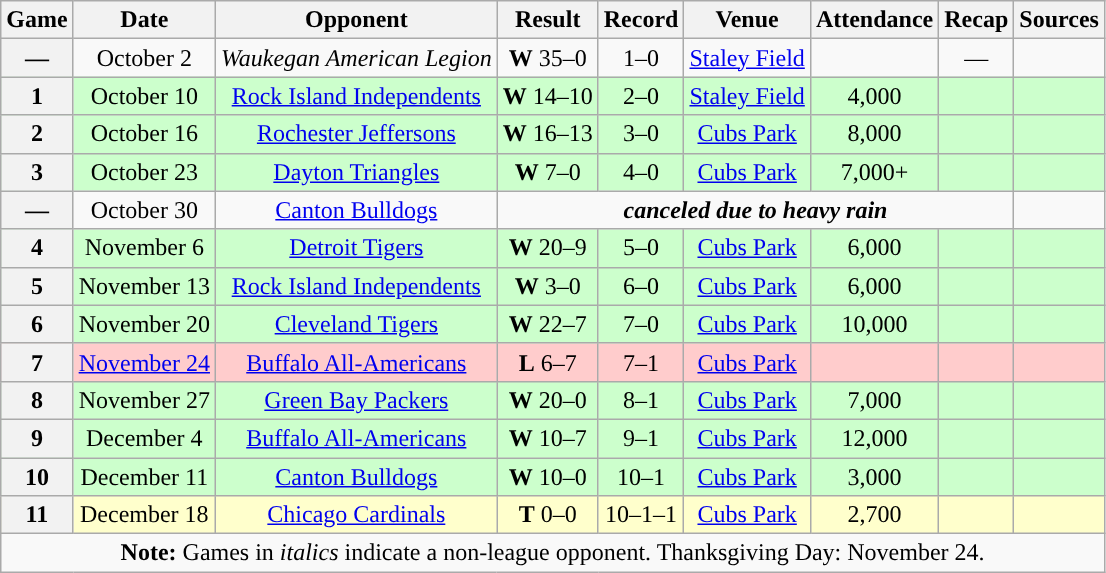<table class="wikitable" style="text-align:center">
<tr>
<th>Game</th>
<th>Date</th>
<th>Opponent</th>
<th>Result</th>
<th>Record</th>
<th>Venue</th>
<th>Attendance</th>
<th>Recap</th>
<th>Sources</th>
</tr>
<tr>
<th>—</th>
<td>October 2</td>
<td><em>Waukegan American Legion</em></td>
<td><strong>W</strong> 35–0</td>
<td>1–0</td>
<td><a href='#'>Staley Field</a></td>
<td></td>
<td>—</td>
<td></td>
</tr>
<tr style="background:#cfc">
<th>1</th>
<td>October 10</td>
<td><a href='#'>Rock Island Independents</a></td>
<td><strong>W</strong> 14–10</td>
<td>2–0</td>
<td><a href='#'>Staley Field</a></td>
<td>4,000 </td>
<td></td>
<td></td>
</tr>
<tr style="background:#cfc">
<th>2</th>
<td>October 16</td>
<td><a href='#'>Rochester Jeffersons</a></td>
<td><strong>W</strong> 16–13</td>
<td>3–0</td>
<td><a href='#'>Cubs Park</a></td>
<td>8,000</td>
<td></td>
<td></td>
</tr>
<tr style="background:#cfc">
<th>3</th>
<td>October 23</td>
<td><a href='#'>Dayton Triangles</a></td>
<td><strong>W</strong> 7–0</td>
<td>4–0</td>
<td><a href='#'>Cubs Park</a></td>
<td>7,000+ </td>
<td></td>
<td></td>
</tr>
<tr>
<th>—</th>
<td>October 30</td>
<td><a href='#'>Canton Bulldogs</a></td>
<td colspan="5"><strong><em>canceled due to heavy rain</em></strong></td>
<td></td>
</tr>
<tr style="background:#cfc">
<th>4</th>
<td>November 6</td>
<td><a href='#'>Detroit Tigers</a></td>
<td><strong>W</strong> 20–9</td>
<td>5–0</td>
<td><a href='#'>Cubs Park</a></td>
<td>6,000</td>
<td></td>
<td></td>
</tr>
<tr style="background:#cfc">
<th>5</th>
<td>November 13</td>
<td><a href='#'>Rock Island Independents</a></td>
<td><strong>W</strong> 3–0</td>
<td>6–0</td>
<td><a href='#'>Cubs Park</a></td>
<td>6,000</td>
<td></td>
<td></td>
</tr>
<tr style="background:#cfc">
<th>6</th>
<td>November 20</td>
<td><a href='#'>Cleveland Tigers</a></td>
<td><strong>W</strong> 22–7</td>
<td>7–0</td>
<td><a href='#'>Cubs Park</a></td>
<td>10,000</td>
<td></td>
<td></td>
</tr>
<tr style="background:#fcc">
<th>7</th>
<td><a href='#'>November 24</a></td>
<td><a href='#'>Buffalo All-Americans</a></td>
<td><strong>L</strong> 6–7</td>
<td>7–1</td>
<td><a href='#'>Cubs Park</a></td>
<td></td>
<td></td>
<td></td>
</tr>
<tr style="background:#cfc">
<th>8</th>
<td>November 27</td>
<td><a href='#'>Green Bay Packers</a></td>
<td><strong>W</strong> 20–0</td>
<td>8–1</td>
<td><a href='#'>Cubs Park</a></td>
<td>7,000</td>
<td></td>
<td></td>
</tr>
<tr style="background:#cfc">
<th>9</th>
<td>December 4</td>
<td><a href='#'>Buffalo All-Americans</a></td>
<td><strong>W</strong> 10–7</td>
<td>9–1</td>
<td><a href='#'>Cubs Park</a></td>
<td>12,000</td>
<td></td>
<td></td>
</tr>
<tr style="background:#cfc">
<th>10</th>
<td>December 11</td>
<td><a href='#'>Canton Bulldogs</a></td>
<td><strong>W</strong> 10–0</td>
<td>10–1</td>
<td><a href='#'>Cubs Park</a></td>
<td>3,000</td>
<td></td>
<td></td>
</tr>
<tr style="background:#ffc">
<th>11</th>
<td>December 18</td>
<td><a href='#'>Chicago Cardinals</a></td>
<td><strong>T</strong> 0–0</td>
<td>10–1–1</td>
<td><a href='#'>Cubs Park</a></td>
<td>2,700</td>
<td></td>
<td></td>
</tr>
<tr>
<td colspan="10"><strong>Note:</strong> Games in <em>italics</em> indicate a non-league opponent. Thanksgiving Day: November 24.</td>
</tr>
</table>
